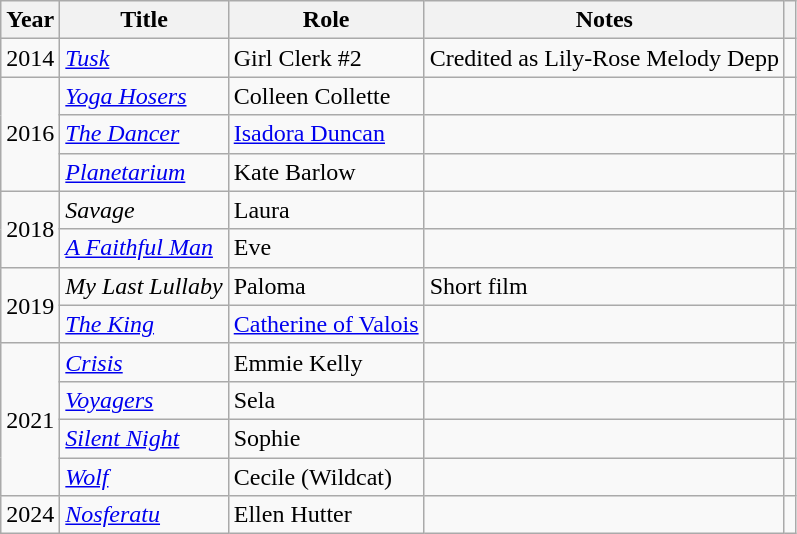<table class="wikitable plainrowheaders sortable">
<tr>
<th>Year</th>
<th>Title</th>
<th>Role</th>
<th class="unsortable">Notes</th>
<th class="unsortable"></th>
</tr>
<tr>
<td>2014</td>
<td><em><a href='#'>Tusk</a></em></td>
<td>Girl Clerk #2</td>
<td>Credited as Lily-Rose Melody Depp</td>
<td style="text-align:center;"></td>
</tr>
<tr>
<td rowspan="3">2016</td>
<td><em><a href='#'>Yoga Hosers</a></em></td>
<td>Colleen Collette</td>
<td></td>
<td style="text-align:center;"></td>
</tr>
<tr>
<td><em><a href='#'>The Dancer</a></em></td>
<td><a href='#'>Isadora Duncan</a></td>
<td></td>
<td style="text-align:center;"></td>
</tr>
<tr>
<td><em><a href='#'>Planetarium</a></em></td>
<td>Kate Barlow</td>
<td></td>
<td style="text-align:center;"></td>
</tr>
<tr>
<td rowspan="2">2018</td>
<td><em>Savage</em></td>
<td>Laura</td>
<td></td>
<td style="text-align:center;"></td>
</tr>
<tr>
<td><em><a href='#'>A Faithful Man</a></em></td>
<td>Eve</td>
<td></td>
<td style="text-align:center;"></td>
</tr>
<tr>
<td rowspan="2">2019</td>
<td><em>My Last Lullaby</em></td>
<td>Paloma</td>
<td>Short film</td>
<td style="text-align:center;"></td>
</tr>
<tr>
<td><em><a href='#'>The King</a></em></td>
<td><a href='#'>Catherine of Valois</a></td>
<td></td>
<td style="text-align:center;"></td>
</tr>
<tr>
<td rowspan="4">2021</td>
<td><em><a href='#'>Crisis</a></em></td>
<td>Emmie Kelly</td>
<td></td>
<td style="text-align:center;"></td>
</tr>
<tr>
<td><em><a href='#'>Voyagers</a></em></td>
<td>Sela</td>
<td></td>
<td style="text-align:center;"></td>
</tr>
<tr>
<td><em><a href='#'>Silent Night</a></em></td>
<td>Sophie</td>
<td></td>
<td style="text-align:center;"></td>
</tr>
<tr>
<td><em><a href='#'>Wolf</a></em></td>
<td>Cecile (Wildcat)</td>
<td></td>
<td style="text-align:center;"></td>
</tr>
<tr>
<td>2024</td>
<td><em><a href='#'>Nosferatu</a></em></td>
<td>Ellen Hutter</td>
<td></td>
<td style="text-align:center;"></td>
</tr>
</table>
